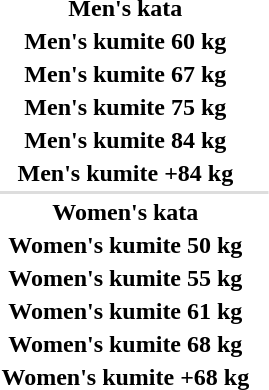<table>
<tr>
<th scope="row">Men's kata</th>
<td></td>
<td></td>
<td></td>
</tr>
<tr>
<th scope="row">Men's kumite 60 kg</th>
<td></td>
<td></td>
<td></td>
</tr>
<tr>
<th scope="row">Men's kumite 67 kg</th>
<td></td>
<td></td>
<td></td>
</tr>
<tr>
<th scope="row">Men's kumite 75 kg</th>
<td></td>
<td></td>
<td></td>
</tr>
<tr>
<th scope="row">Men's kumite 84 kg</th>
<td></td>
<td></td>
<td></td>
</tr>
<tr>
<th scope="row">Men's kumite +84 kg</th>
<td></td>
<td></td>
<td></td>
</tr>
<tr bgcolor=#DDDDDD>
<td colspan=4></td>
</tr>
<tr>
<th scope="row">Women's kata</th>
<td></td>
<td></td>
<td></td>
</tr>
<tr>
<th scope="row">Women's kumite 50 kg</th>
<td></td>
<td></td>
<td></td>
</tr>
<tr>
<th scope="row">Women's kumite 55 kg</th>
<td></td>
<td></td>
<td></td>
</tr>
<tr>
<th scope="row">Women's kumite 61 kg</th>
<td></td>
<td></td>
<td></td>
</tr>
<tr>
<th scope="row">Women's kumite 68 kg</th>
<td></td>
<td></td>
<td></td>
</tr>
<tr>
<th scope="row">Women's kumite +68 kg</th>
<td></td>
<td></td>
<td></td>
</tr>
</table>
